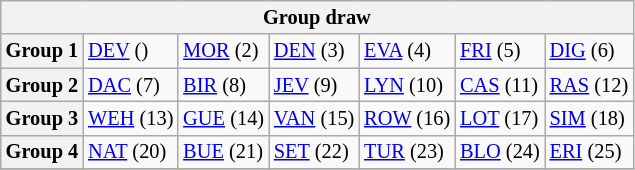<table class="wikitable" style="text-align:center; font-size:85%">
<tr>
<th colspan="7">Group draw</th>
</tr>
<tr>
<th>Group 1</th>
<td align="left"> <a href='#'>DEV</a> ()</td>
<td align="left"> <a href='#'>MOR</a> (2)</td>
<td align="left"> <a href='#'>DEN</a> (3)</td>
<td align="left"> <a href='#'>EVA</a> (4)</td>
<td align="left"> <a href='#'>FRI</a> (5)</td>
<td align="left"> <a href='#'>DIG</a> (6)</td>
</tr>
<tr>
<th>Group 2</th>
<td align="left"> <a href='#'>DAC</a> (7)</td>
<td align="left"> <a href='#'>BIR</a> (8)</td>
<td align="left"> <a href='#'>JEV</a> (9)</td>
<td align="left"> <a href='#'>LYN</a> (10)</td>
<td align="left"> <a href='#'>CAS</a> (11)</td>
<td align="left"> <a href='#'>RAS</a> (12)</td>
</tr>
<tr>
<th>Group 3</th>
<td align="left"> <a href='#'>WEH</a> (13)</td>
<td align="left"> <a href='#'>GUE</a> (14)</td>
<td align="left"> <a href='#'>VAN</a> (15)</td>
<td align="left"> <a href='#'>ROW</a> (16)</td>
<td align="left"> <a href='#'>LOT</a> (17)</td>
<td align="left"> <a href='#'>SIM</a> (18)</td>
</tr>
<tr>
<th>Group 4</th>
<td align="left"> <a href='#'>NAT</a> (20)</td>
<td align="left"> <a href='#'>BUE</a> (21)</td>
<td align="left"> <a href='#'>SET</a> (22)</td>
<td align="left"> <a href='#'>TUR</a> (23)</td>
<td align="left"> <a href='#'>BLO</a> (24)</td>
<td align="left"> <a href='#'>ERI</a> (25)</td>
</tr>
<tr>
</tr>
</table>
